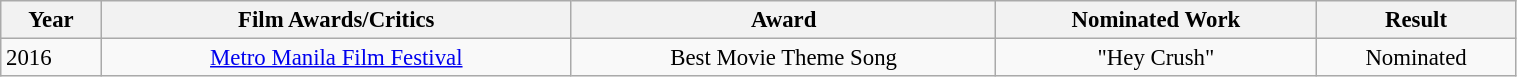<table class="wikitable" style="font-size: 95%;" width="80%">
<tr>
<th>Year</th>
<th>Film Awards/Critics</th>
<th>Award</th>
<th>Nominated Work</th>
<th>Result</th>
</tr>
<tr>
<td rowspan="6">2016</td>
<td style="text-align:center;"><a href='#'>Metro Manila Film Festival</a></td>
<td style="text-align:center;">Best Movie Theme Song</td>
<td style="text-align:center;">"Hey Crush"</td>
<td style="text-align:center;">Nominated</td>
</tr>
</table>
